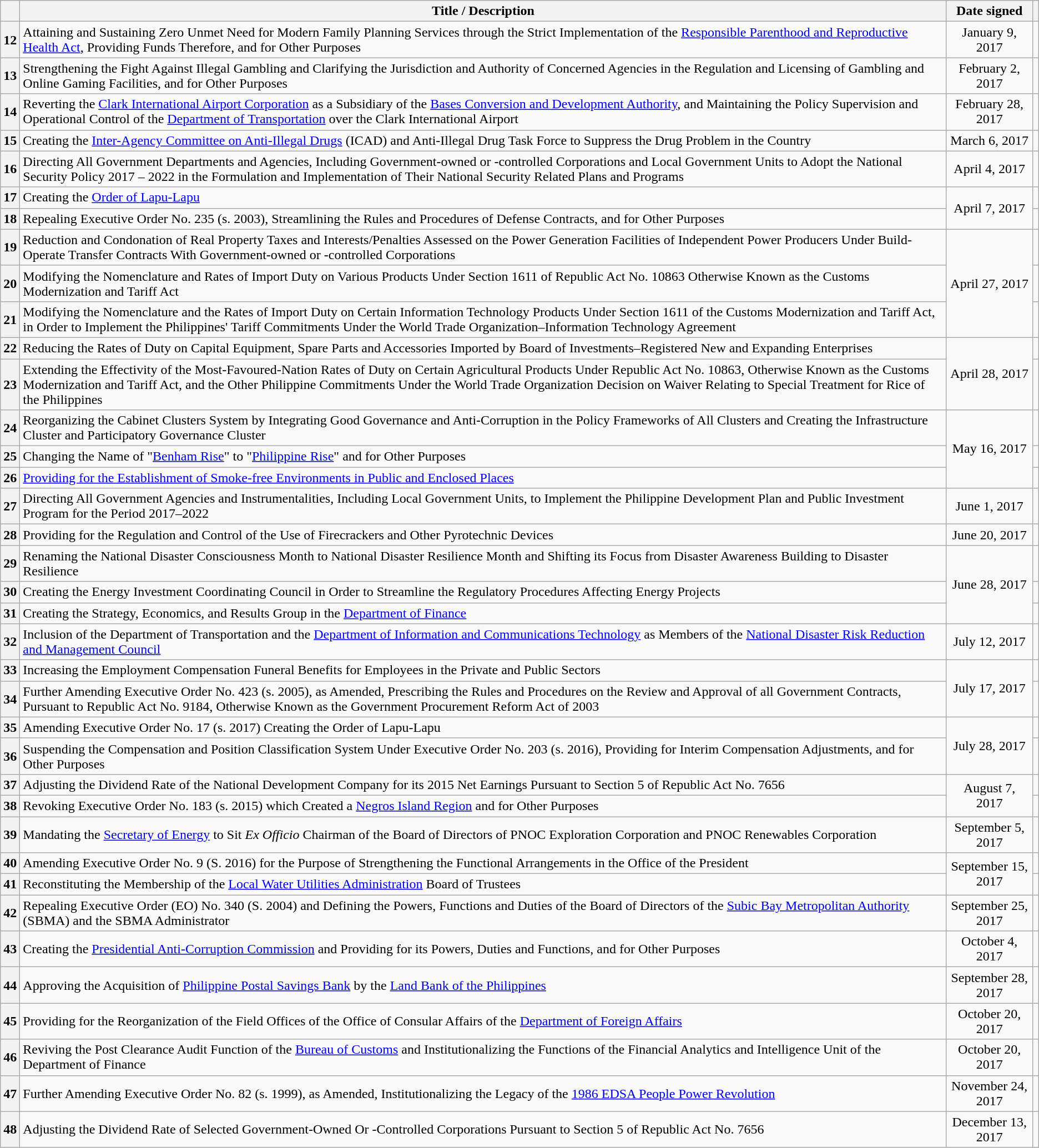<table class="wikitable sortable" style="text-align:center;">
<tr>
<th scope="col"></th>
<th scope="col">Title / Description</th>
<th scope="col">Date signed</th>
<th scope="col" class="unsortable"></th>
</tr>
<tr>
<th scope="row">12</th>
<td style="text-align:left;">Attaining and Sustaining Zero Unmet Need for Modern Family Planning Services through the Strict Implementation of the <a href='#'>Responsible Parenthood and Reproductive Health Act</a>, Providing Funds Therefore, and for Other Purposes</td>
<td>January 9, 2017</td>
<td></td>
</tr>
<tr>
<th scope="row">13</th>
<td style="text-align:left;">Strengthening the Fight Against Illegal Gambling and Clarifying the Jurisdiction and Authority of Concerned Agencies in the Regulation and Licensing of Gambling and Online Gaming Facilities, and for Other Purposes</td>
<td>February 2, 2017</td>
<td></td>
</tr>
<tr>
<th scope="row">14</th>
<td style="text-align:left;">Reverting the <a href='#'>Clark International Airport Corporation</a> as a Subsidiary of the <a href='#'>Bases Conversion and Development Authority</a>, and Maintaining the Policy Supervision and Operational Control of the <a href='#'>Department of Transportation</a> over the Clark International Airport</td>
<td>February 28, 2017</td>
<td></td>
</tr>
<tr>
<th scope="row">15</th>
<td style="text-align:left;">Creating the <a href='#'>Inter-Agency Committee on Anti-Illegal Drugs</a> (ICAD) and Anti-Illegal Drug Task Force to Suppress the Drug Problem in the Country</td>
<td>March 6, 2017</td>
<td></td>
</tr>
<tr>
<th scope="row">16</th>
<td style="text-align:left;">Directing All Government Departments and Agencies, Including Government-owned or -controlled Corporations and Local Government Units to Adopt the National Security Policy 2017 – 2022 in the Formulation and Implementation of Their National Security Related Plans and Programs</td>
<td>April 4, 2017</td>
<td></td>
</tr>
<tr>
<th scope="row">17</th>
<td style="text-align:left;">Creating the <a href='#'>Order of Lapu-Lapu</a></td>
<td rowspan="2">April 7, 2017</td>
<td></td>
</tr>
<tr>
<th scope="row">18</th>
<td style="text-align:left;">Repealing Executive Order No. 235 (s. 2003), Streamlining the Rules and Procedures of Defense Contracts, and for Other Purposes</td>
<td></td>
</tr>
<tr>
<th scope="row">19</th>
<td style="text-align:left;">Reduction and Condonation of Real Property Taxes and Interests/Penalties Assessed on the Power Generation Facilities of Independent Power Producers Under Build-Operate Transfer Contracts With Government-owned or -controlled Corporations</td>
<td rowspan="3">April 27, 2017</td>
<td></td>
</tr>
<tr>
<th scope="row">20</th>
<td style="text-align:left;">Modifying the Nomenclature and Rates of Import Duty on Various Products Under Section 1611 of Republic Act No. 10863 Otherwise Known as the Customs Modernization and Tariff Act</td>
<td></td>
</tr>
<tr>
<th scope="row">21</th>
<td style="text-align:left;">Modifying the Nomenclature and the Rates of Import Duty on Certain Information Technology Products Under Section 1611 of the Customs Modernization and Tariff Act, in Order to Implement the Philippines' Tariff Commitments Under the World Trade Organization–Information Technology Agreement</td>
<td></td>
</tr>
<tr>
<th scope="row">22</th>
<td style="text-align:left;">Reducing the Rates of Duty on Capital Equipment, Spare Parts and Accessories Imported by Board of Investments–Registered New and Expanding Enterprises</td>
<td rowspan="2">April 28, 2017</td>
<td></td>
</tr>
<tr>
<th scope="row">23</th>
<td style="text-align:left;">Extending the Effectivity of the Most-Favoured-Nation Rates of Duty on Certain Agricultural Products Under Republic Act No. 10863, Otherwise Known as the Customs Modernization and Tariff Act, and the Other Philippine Commitments Under the World Trade Organization Decision on Waiver Relating to Special Treatment for Rice of the Philippines</td>
<td></td>
</tr>
<tr>
<th scope="row">24</th>
<td style="text-align:left;">Reorganizing the Cabinet Clusters System by Integrating Good Governance and Anti-Corruption in the Policy Frameworks of All Clusters and Creating the Infrastructure Cluster and Participatory Governance Cluster</td>
<td rowspan="3">May 16, 2017</td>
<td></td>
</tr>
<tr>
<th scope="row">25</th>
<td style="text-align:left;">Changing the Name of "<a href='#'>Benham Rise</a>" to "<a href='#'>Philippine Rise</a>" and for Other Purposes</td>
<td></td>
</tr>
<tr>
<th scope="row">26</th>
<td style="text-align:left;"><a href='#'>Providing for the Establishment of Smoke-free Environments in Public and Enclosed Places</a></td>
<td></td>
</tr>
<tr>
<th scope="row">27</th>
<td style="text-align:left;">Directing All Government Agencies and Instrumentalities, Including Local Government Units, to Implement the Philippine Development Plan and Public Investment Program for the Period 2017–2022</td>
<td>June 1, 2017</td>
<td></td>
</tr>
<tr>
<th scope="row">28</th>
<td style="text-align:left;">Providing for the Regulation and Control of the Use of Firecrackers and Other Pyrotechnic Devices</td>
<td>June 20, 2017</td>
<td></td>
</tr>
<tr>
<th scope="row">29</th>
<td style="text-align:left;">Renaming the National Disaster Consciousness Month to National Disaster Resilience Month and Shifting its Focus from Disaster Awareness Building to Disaster Resilience</td>
<td rowspan="3">June 28, 2017</td>
<td></td>
</tr>
<tr>
<th scope="row">30</th>
<td style="text-align:left;">Creating the Energy Investment Coordinating Council in Order to Streamline the Regulatory Procedures Affecting Energy Projects</td>
<td></td>
</tr>
<tr>
<th scope="row">31</th>
<td style="text-align:left;">Creating the Strategy, Economics, and Results Group in the <a href='#'>Department of Finance</a></td>
<td></td>
</tr>
<tr>
<th scope="row">32</th>
<td style="text-align:left;">Inclusion of the Department of Transportation and the <a href='#'>Department of Information and Communications Technology</a> as Members of the <a href='#'>National Disaster Risk Reduction and Management Council</a></td>
<td>July 12, 2017</td>
<td></td>
</tr>
<tr>
<th scope="row">33</th>
<td style="text-align:left;">Increasing the Employment Compensation Funeral Benefits for Employees in the Private and Public Sectors</td>
<td rowspan="2">July 17, 2017</td>
<td></td>
</tr>
<tr>
<th scope="row">34</th>
<td style="text-align:left;">Further Amending Executive Order No. 423 (s. 2005), as Amended, Prescribing the Rules and Procedures on the Review and Approval of all Government Contracts, Pursuant to Republic Act No. 9184, Otherwise Known as the Government Procurement Reform Act of 2003</td>
<td></td>
</tr>
<tr>
<th scope="row">35</th>
<td style="text-align:left;">Amending Executive Order No. 17 (s. 2017) Creating the Order of Lapu-Lapu</td>
<td rowspan="2">July 28, 2017</td>
<td></td>
</tr>
<tr>
<th scope="row">36</th>
<td style="text-align:left;">Suspending the Compensation and Position Classification System Under Executive Order No. 203 (s. 2016), Providing for Interim Compensation Adjustments, and for Other Purposes</td>
<td></td>
</tr>
<tr>
<th scope="row">37</th>
<td style="text-align:left;">Adjusting the Dividend Rate of the National Development Company for its 2015 Net Earnings Pursuant to Section 5 of Republic Act No. 7656</td>
<td rowspan="2">August 7, 2017</td>
<td></td>
</tr>
<tr>
<th scope="row">38</th>
<td style="text-align:left;">Revoking Executive Order No. 183 (s. 2015) which Created a <a href='#'>Negros Island Region</a> and for Other Purposes</td>
<td></td>
</tr>
<tr>
<th scope="row">39</th>
<td style="text-align:left;">Mandating the <a href='#'>Secretary of Energy</a> to Sit <em>Ex Officio</em> Chairman of the Board of Directors of PNOC Exploration Corporation and PNOC Renewables Corporation</td>
<td>September 5, 2017</td>
<td></td>
</tr>
<tr>
<th scope="row">40</th>
<td style="text-align:left;">Amending Executive Order No. 9 (S. 2016) for the Purpose of Strengthening the Functional Arrangements in the Office of the President</td>
<td rowspan="2">September 15, 2017</td>
<td></td>
</tr>
<tr>
<th scope="row">41</th>
<td style="text-align:left;">Reconstituting the Membership of the <a href='#'>Local Water Utilities Administration</a> Board of Trustees</td>
<td></td>
</tr>
<tr>
<th scope="row">42</th>
<td style="text-align:left;">Repealing Executive Order (EO) No. 340 (S. 2004) and Defining the Powers, Functions and Duties of the Board of Directors of the <a href='#'>Subic Bay Metropolitan Authority</a> (SBMA) and the SBMA Administrator</td>
<td>September 25, 2017</td>
<td></td>
</tr>
<tr>
<th scope="row">43</th>
<td style="text-align:left;">Creating the <a href='#'>Presidential Anti-Corruption Commission</a> and Providing for its Powers, Duties and Functions, and for Other Purposes</td>
<td>October 4, 2017</td>
<td></td>
</tr>
<tr>
<th scope="row">44</th>
<td style="text-align:left;">Approving the Acquisition of <a href='#'>Philippine Postal Savings Bank</a> by the <a href='#'>Land Bank of the Philippines</a></td>
<td>September 28, 2017</td>
<td></td>
</tr>
<tr>
<th scope="row">45</th>
<td style="text-align:left;">Providing for the Reorganization of the Field Offices of the Office of Consular Affairs of the <a href='#'>Department of Foreign Affairs</a></td>
<td>October 20, 2017</td>
<td></td>
</tr>
<tr>
<th scope="row">46</th>
<td style="text-align:left;">Reviving the Post Clearance Audit Function of the <a href='#'>Bureau of Customs</a> and Institutionalizing the Functions of the Financial Analytics and Intelligence Unit of the Department of Finance</td>
<td>October 20, 2017</td>
<td></td>
</tr>
<tr>
<th scope="row">47</th>
<td style="text-align:left;">Further Amending Executive Order No. 82 (s. 1999), as Amended, Institutionalizing the Legacy of the <a href='#'>1986 EDSA People Power Revolution</a></td>
<td>November 24, 2017</td>
<td></td>
</tr>
<tr>
<th scope="row">48</th>
<td style="text-align:left;">Adjusting the Dividend Rate of Selected Government-Owned Or -Controlled Corporations Pursuant to Section 5 of Republic Act No. 7656</td>
<td>December 13, 2017</td>
<td></td>
</tr>
</table>
